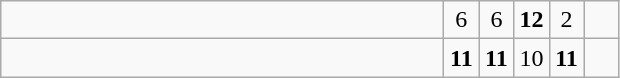<table class="wikitable">
<tr>
<td style="width:18em"></td>
<td align=center style="width:1em">6</td>
<td align=center style="width:1em">6</td>
<td align=center style="width:1em"><strong>12</strong></td>
<td align=center style="width:1em">2</td>
<td align=center style="width:1em"></td>
</tr>
<tr>
<td style="width:18em"><strong> </strong></td>
<td align=center style="width:1em"><strong>11</strong></td>
<td align=center style="width:1em"><strong>11</strong></td>
<td align=center style="width:1em">10</td>
<td align=center style="width:1em"><strong>11</strong></td>
<td align=center style="width:1em"></td>
</tr>
</table>
